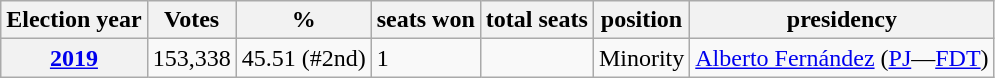<table class="wikitable">
<tr>
<th>Election year</th>
<th>Votes</th>
<th>%</th>
<th>seats won</th>
<th>total seats</th>
<th>position</th>
<th>presidency</th>
</tr>
<tr>
<th><a href='#'>2019</a></th>
<td>153,338</td>
<td>45.51 (#2nd)</td>
<td>1</td>
<td></td>
<td>Minority</td>
<td><a href='#'>Alberto Fernández</a> (<a href='#'>PJ</a>—<a href='#'>FDT</a>)</td>
</tr>
</table>
